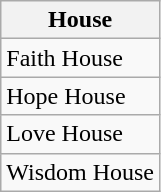<table class="wikitable">
<tr>
<th>House</th>
</tr>
<tr>
<td>Faith House</td>
</tr>
<tr>
<td>Hope House</td>
</tr>
<tr>
<td>Love House</td>
</tr>
<tr>
<td>Wisdom House</td>
</tr>
</table>
